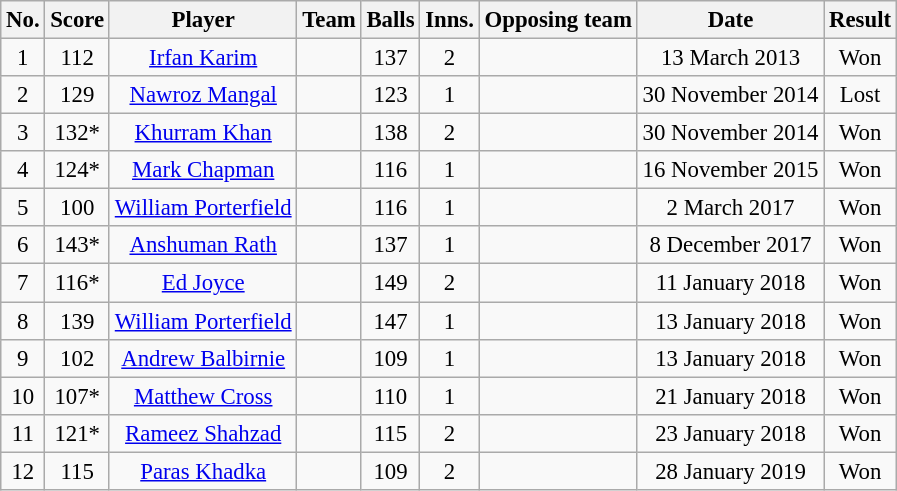<table class="wikitable sortable" style="font-size:95%">
<tr>
<th>No.</th>
<th>Score</th>
<th>Player</th>
<th>Team</th>
<th>Balls</th>
<th>Inns.</th>
<th>Opposing team</th>
<th>Date</th>
<th>Result</th>
</tr>
<tr align="center">
<td>1</td>
<td>112</td>
<td><a href='#'>Irfan Karim</a></td>
<td></td>
<td>137</td>
<td>2</td>
<td></td>
<td>13 March 2013</td>
<td>Won</td>
</tr>
<tr align="center">
<td>2</td>
<td>129</td>
<td><a href='#'>Nawroz Mangal</a></td>
<td></td>
<td>123</td>
<td>1</td>
<td></td>
<td>30 November 2014</td>
<td>Lost</td>
</tr>
<tr align="center">
<td>3</td>
<td>132*</td>
<td><a href='#'>Khurram Khan</a></td>
<td></td>
<td>138</td>
<td>2</td>
<td></td>
<td>30 November 2014</td>
<td>Won</td>
</tr>
<tr align="center">
<td>4</td>
<td>124*</td>
<td><a href='#'>Mark Chapman</a></td>
<td></td>
<td>116</td>
<td>1</td>
<td></td>
<td>16 November 2015</td>
<td>Won</td>
</tr>
<tr align="center">
<td>5</td>
<td>100</td>
<td><a href='#'>William Porterfield</a></td>
<td></td>
<td>116</td>
<td>1</td>
<td></td>
<td>2 March 2017</td>
<td>Won</td>
</tr>
<tr align="center">
<td>6</td>
<td>143*</td>
<td><a href='#'>Anshuman Rath</a></td>
<td></td>
<td>137</td>
<td>1</td>
<td></td>
<td>8 December 2017</td>
<td>Won</td>
</tr>
<tr align="center">
<td>7</td>
<td>116*</td>
<td><a href='#'>Ed Joyce</a></td>
<td></td>
<td>149</td>
<td>2</td>
<td></td>
<td>11 January 2018</td>
<td>Won</td>
</tr>
<tr align="center">
<td>8</td>
<td>139</td>
<td><a href='#'>William Porterfield</a></td>
<td></td>
<td>147</td>
<td>1</td>
<td></td>
<td>13 January 2018</td>
<td>Won</td>
</tr>
<tr align="center">
<td>9</td>
<td>102</td>
<td><a href='#'>Andrew Balbirnie</a></td>
<td></td>
<td>109</td>
<td>1</td>
<td></td>
<td>13 January 2018</td>
<td>Won</td>
</tr>
<tr align="center">
<td>10</td>
<td>107*</td>
<td><a href='#'>Matthew Cross</a></td>
<td></td>
<td>110</td>
<td>1</td>
<td></td>
<td>21 January 2018</td>
<td>Won</td>
</tr>
<tr align="center">
<td>11</td>
<td>121*</td>
<td><a href='#'>Rameez Shahzad</a></td>
<td></td>
<td>115</td>
<td>2</td>
<td></td>
<td>23 January 2018</td>
<td>Won</td>
</tr>
<tr align="center">
<td>12</td>
<td>115</td>
<td><a href='#'>Paras Khadka</a></td>
<td></td>
<td>109</td>
<td>2</td>
<td></td>
<td>28 January 2019</td>
<td>Won</td>
</tr>
</table>
